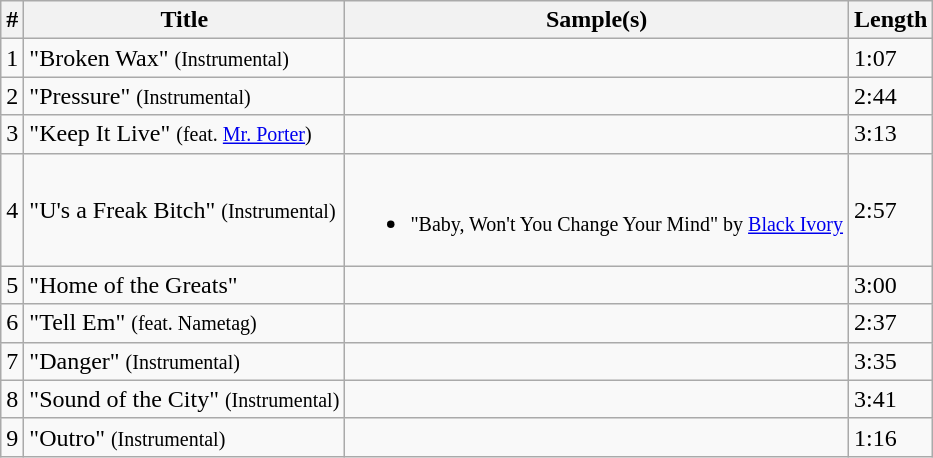<table class="wikitable">
<tr>
<th>#</th>
<th>Title</th>
<th>Sample(s)</th>
<th>Length</th>
</tr>
<tr>
<td>1</td>
<td>"Broken Wax" <small>(Instrumental)</small></td>
<td></td>
<td>1:07</td>
</tr>
<tr>
<td>2</td>
<td>"Pressure" <small>(Instrumental)</small></td>
<td></td>
<td>2:44</td>
</tr>
<tr>
<td>3</td>
<td>"Keep It Live" <small>(feat. <a href='#'>Mr. Porter</a>)</small></td>
<td></td>
<td>3:13</td>
</tr>
<tr>
<td>4</td>
<td>"U's a Freak Bitch" <small>(Instrumental)</small></td>
<td><br><ul><li><small>"Baby, Won't You Change Your Mind" by <a href='#'>Black Ivory</a></small></li></ul></td>
<td>2:57</td>
</tr>
<tr>
<td>5</td>
<td>"Home of the Greats"</td>
<td></td>
<td>3:00</td>
</tr>
<tr>
<td>6</td>
<td>"Tell Em" <small>(feat. Nametag)</small></td>
<td></td>
<td>2:37</td>
</tr>
<tr>
<td>7</td>
<td>"Danger" <small>(Instrumental)</small></td>
<td></td>
<td>3:35</td>
</tr>
<tr>
<td>8</td>
<td>"Sound of the City" <small>(Instrumental)</small></td>
<td></td>
<td>3:41</td>
</tr>
<tr>
<td>9</td>
<td>"Outro" <small>(Instrumental)</small></td>
<td></td>
<td>1:16</td>
</tr>
</table>
